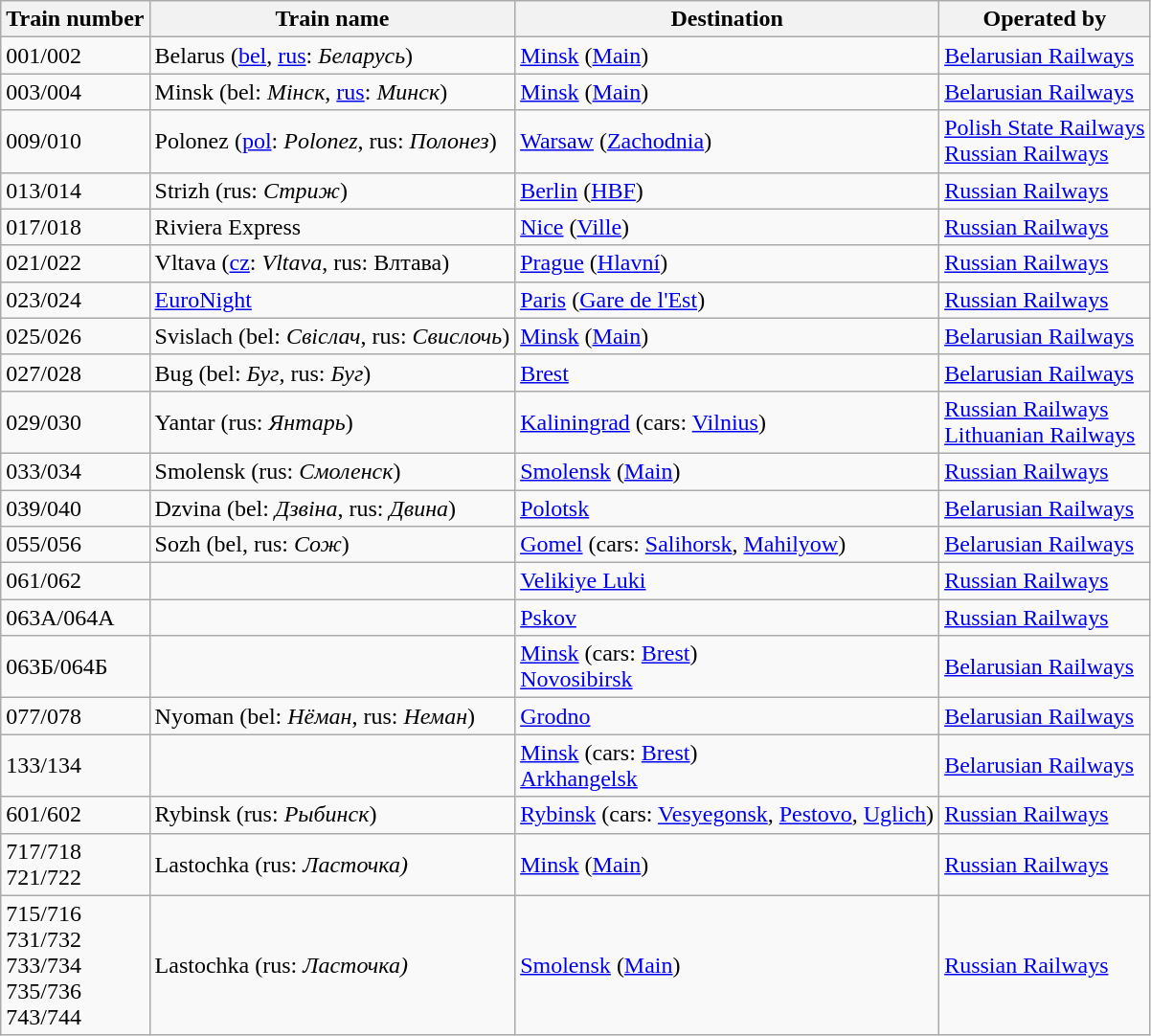<table class="wikitable">
<tr>
<th>Train number</th>
<th>Train name</th>
<th>Destination</th>
<th>Operated by</th>
</tr>
<tr>
<td>001/002</td>
<td>Belarus (<a href='#'>bel</a>, <a href='#'>rus</a>: <em>Беларусь</em>)</td>
<td> <a href='#'>Minsk</a> (<a href='#'>Main</a>)</td>
<td> <a href='#'>Belarusian Railways</a></td>
</tr>
<tr>
<td>003/004</td>
<td>Minsk (bel: <em>Мінск</em>, <a href='#'>rus</a>: <em>Минск</em>)</td>
<td> <a href='#'>Minsk</a> (<a href='#'>Main</a>)</td>
<td> <a href='#'>Belarusian Railways</a></td>
</tr>
<tr>
<td>009/010</td>
<td>Polonez (<a href='#'>pol</a>: <em>Polonez</em>, rus: <em>Полонез</em>)</td>
<td> <a href='#'>Warsaw</a> (<a href='#'>Zachodnia</a>)</td>
<td> <a href='#'>Polish State Railways</a><br> <a href='#'>Russian Railways</a></td>
</tr>
<tr>
<td>013/014</td>
<td>Strizh (rus: <em>Стриж</em>)</td>
<td> <a href='#'>Berlin</a> (<a href='#'>HBF</a>)</td>
<td> <a href='#'>Russian Railways</a></td>
</tr>
<tr>
<td>017/018</td>
<td>Riviera Express</td>
<td> <a href='#'>Nice</a> (<a href='#'>Ville</a>)</td>
<td> <a href='#'>Russian Railways</a></td>
</tr>
<tr>
<td>021/022</td>
<td>Vltava (<a href='#'>cz</a>: <em>Vltava</em>, rus: Влтава)</td>
<td> <a href='#'>Prague</a> (<a href='#'>Hlavní</a>)</td>
<td> <a href='#'>Russian Railways</a></td>
</tr>
<tr>
<td>023/024</td>
<td><a href='#'>EuroNight</a></td>
<td> <a href='#'>Paris</a> (<a href='#'>Gare de l'Est</a>)</td>
<td> <a href='#'>Russian Railways</a></td>
</tr>
<tr>
<td>025/026</td>
<td>Svislach (bel: <em>Свіслач</em>, rus: <em>Свислочь</em>)</td>
<td> <a href='#'>Minsk</a> (<a href='#'>Main</a>)</td>
<td> <a href='#'>Belarusian Railways</a></td>
</tr>
<tr>
<td>027/028</td>
<td>Bug (bel: <em>Буг</em>, rus: <em>Буг</em>)</td>
<td> <a href='#'>Brest</a></td>
<td> <a href='#'>Belarusian Railways</a></td>
</tr>
<tr>
<td>029/030</td>
<td>Yantar (rus: <em>Янтарь</em>)</td>
<td> <a href='#'>Kaliningrad</a> (cars:  <a href='#'>Vilnius</a>)</td>
<td> <a href='#'>Russian Railways</a><br> <a href='#'>Lithuanian Railways</a></td>
</tr>
<tr>
<td>033/034</td>
<td>Smolensk (rus: <em>Смоленск</em>)</td>
<td> <a href='#'>Smolensk</a> (<a href='#'>Main</a>)</td>
<td> <a href='#'>Russian Railways</a></td>
</tr>
<tr>
<td>039/040</td>
<td>Dzvina (bel: <em>Дзвіна</em>, rus: <em>Двина</em>)</td>
<td> <a href='#'>Polotsk</a></td>
<td> <a href='#'>Belarusian Railways</a></td>
</tr>
<tr>
<td>055/056</td>
<td>Sozh (bel, rus: <em>Сож</em>)</td>
<td> <a href='#'>Gomel</a> (cars:  <a href='#'>Salihorsk</a>,  <a href='#'>Mahilyow</a>)</td>
<td> <a href='#'>Belarusian Railways</a></td>
</tr>
<tr>
<td>061/062</td>
<td></td>
<td> <a href='#'>Velikiye Luki</a></td>
<td> <a href='#'>Russian Railways</a></td>
</tr>
<tr>
<td>063А/064А</td>
<td></td>
<td> <a href='#'>Pskov</a></td>
<td> <a href='#'>Russian Railways</a></td>
</tr>
<tr>
<td>063Б/064Б</td>
<td></td>
<td> <a href='#'>Minsk</a> (cars:  <a href='#'>Brest</a>)<br> <a href='#'>Novosibirsk</a></td>
<td> <a href='#'>Belarusian Railways</a></td>
</tr>
<tr>
<td>077/078</td>
<td>Nyoman (bel: <em>Нёман</em>, rus: <em>Неман</em>)</td>
<td> <a href='#'>Grodno</a></td>
<td> <a href='#'>Belarusian Railways</a></td>
</tr>
<tr>
<td>133/134</td>
<td></td>
<td> <a href='#'>Minsk</a> (cars:  <a href='#'>Brest</a>)<br> <a href='#'>Arkhangelsk</a></td>
<td> <a href='#'>Belarusian Railways</a></td>
</tr>
<tr>
<td>601/602</td>
<td>Rybinsk (rus: <em>Рыбинск</em>)</td>
<td> <a href='#'>Rybinsk</a> (cars:  <a href='#'>Vesyegonsk</a>,  <a href='#'>Pestovo</a>,  <a href='#'>Uglich</a>)</td>
<td> <a href='#'>Russian Railways</a></td>
</tr>
<tr>
<td>717/718<br>721/722</td>
<td>Lastochka (rus: <em>Ласточка)</em></td>
<td> <a href='#'>Minsk</a> (<a href='#'>Main</a>)</td>
<td> <a href='#'>Russian Railways</a></td>
</tr>
<tr>
<td>715/716<br>731/732<br>733/734<br>735/736<br>743/744</td>
<td>Lastochka (rus: <em>Ласточка)</em></td>
<td> <a href='#'>Smolensk</a> (<a href='#'>Main</a>)</td>
<td> <a href='#'>Russian Railways</a></td>
</tr>
</table>
